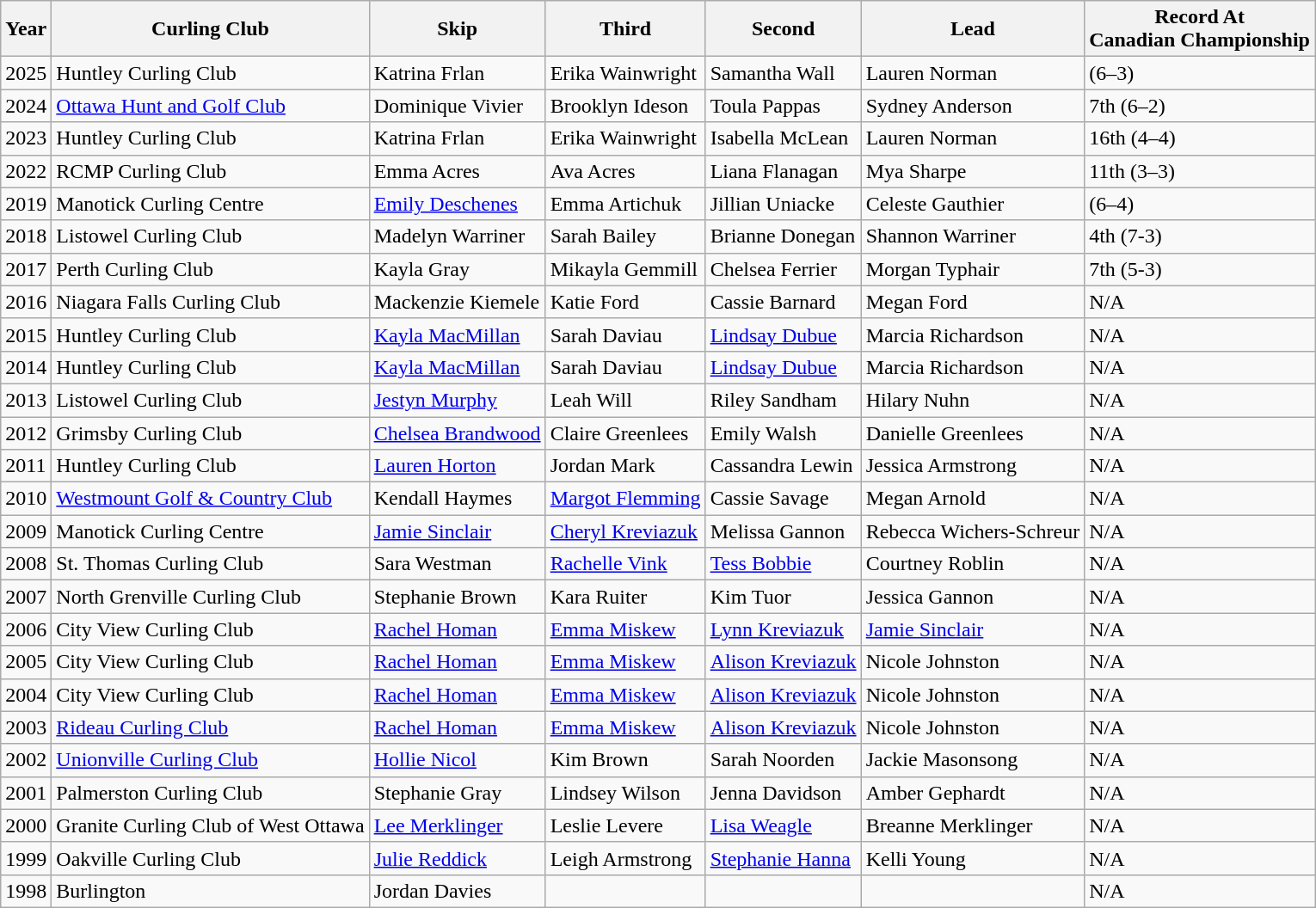<table class="wikitable">
<tr>
<th>Year</th>
<th>Curling Club</th>
<th>Skip</th>
<th>Third</th>
<th>Second</th>
<th>Lead</th>
<th>Record At<br>Canadian
Championship</th>
</tr>
<tr>
<td>2025</td>
<td>Huntley Curling Club</td>
<td>Katrina Frlan</td>
<td>Erika Wainwright</td>
<td>Samantha Wall</td>
<td>Lauren Norman</td>
<td> (6–3)</td>
</tr>
<tr>
<td>2024</td>
<td><a href='#'>Ottawa Hunt and Golf Club</a></td>
<td>Dominique Vivier</td>
<td>Brooklyn Ideson</td>
<td>Toula Pappas</td>
<td>Sydney Anderson</td>
<td>7th (6–2)</td>
</tr>
<tr>
<td>2023</td>
<td>Huntley Curling Club</td>
<td>Katrina Frlan</td>
<td>Erika Wainwright</td>
<td>Isabella McLean</td>
<td>Lauren Norman</td>
<td>16th (4–4)</td>
</tr>
<tr>
<td>2022</td>
<td>RCMP Curling Club</td>
<td>Emma Acres</td>
<td>Ava Acres</td>
<td>Liana Flanagan</td>
<td>Mya Sharpe</td>
<td>11th (3–3)</td>
</tr>
<tr>
<td>2019</td>
<td>Manotick Curling Centre</td>
<td><a href='#'>Emily Deschenes</a></td>
<td>Emma Artichuk</td>
<td>Jillian Uniacke</td>
<td>Celeste Gauthier</td>
<td> (6–4)</td>
</tr>
<tr>
<td>2018</td>
<td>Listowel Curling Club</td>
<td>Madelyn Warriner</td>
<td>Sarah Bailey</td>
<td>Brianne Donegan</td>
<td>Shannon Warriner</td>
<td>4th (7-3)</td>
</tr>
<tr>
<td>2017</td>
<td>Perth Curling Club</td>
<td>Kayla Gray</td>
<td>Mikayla Gemmill</td>
<td>Chelsea Ferrier</td>
<td>Morgan Typhair</td>
<td>7th (5-3)</td>
</tr>
<tr>
<td>2016</td>
<td>Niagara Falls Curling Club</td>
<td>Mackenzie Kiemele</td>
<td>Katie Ford</td>
<td>Cassie Barnard</td>
<td>Megan Ford</td>
<td>N/A</td>
</tr>
<tr>
<td>2015</td>
<td>Huntley Curling Club</td>
<td><a href='#'>Kayla MacMillan</a></td>
<td>Sarah Daviau</td>
<td><a href='#'>Lindsay Dubue</a></td>
<td>Marcia Richardson</td>
<td>N/A</td>
</tr>
<tr>
<td>2014</td>
<td>Huntley Curling Club</td>
<td><a href='#'>Kayla MacMillan</a></td>
<td>Sarah Daviau</td>
<td><a href='#'>Lindsay Dubue</a></td>
<td>Marcia Richardson</td>
<td>N/A</td>
</tr>
<tr>
<td>2013</td>
<td>Listowel Curling Club</td>
<td><a href='#'>Jestyn Murphy</a></td>
<td>Leah Will</td>
<td>Riley Sandham</td>
<td>Hilary Nuhn</td>
<td>N/A</td>
</tr>
<tr>
<td>2012</td>
<td>Grimsby Curling Club</td>
<td><a href='#'>Chelsea Brandwood</a></td>
<td>Claire Greenlees</td>
<td>Emily Walsh</td>
<td>Danielle Greenlees</td>
<td>N/A</td>
</tr>
<tr>
<td>2011</td>
<td>Huntley Curling Club</td>
<td><a href='#'>Lauren Horton</a></td>
<td>Jordan Mark</td>
<td>Cassandra Lewin</td>
<td>Jessica Armstrong</td>
<td>N/A</td>
</tr>
<tr>
<td>2010</td>
<td><a href='#'>Westmount Golf & Country Club</a></td>
<td>Kendall Haymes</td>
<td><a href='#'>Margot Flemming</a></td>
<td>Cassie Savage</td>
<td>Megan Arnold</td>
<td>N/A</td>
</tr>
<tr>
<td>2009</td>
<td>Manotick Curling Centre</td>
<td><a href='#'>Jamie Sinclair</a></td>
<td><a href='#'>Cheryl Kreviazuk</a></td>
<td>Melissa Gannon</td>
<td>Rebecca Wichers-Schreur</td>
<td>N/A</td>
</tr>
<tr>
<td>2008</td>
<td>St. Thomas Curling Club</td>
<td>Sara Westman</td>
<td><a href='#'>Rachelle Vink</a></td>
<td><a href='#'>Tess Bobbie</a></td>
<td>Courtney Roblin</td>
<td>N/A</td>
</tr>
<tr>
<td>2007</td>
<td>North Grenville Curling Club</td>
<td>Stephanie Brown</td>
<td>Kara Ruiter</td>
<td>Kim Tuor</td>
<td>Jessica Gannon</td>
<td>N/A</td>
</tr>
<tr>
<td>2006</td>
<td>City View Curling Club</td>
<td><a href='#'>Rachel Homan</a></td>
<td><a href='#'>Emma Miskew</a></td>
<td><a href='#'>Lynn Kreviazuk</a></td>
<td><a href='#'>Jamie Sinclair</a></td>
<td>N/A</td>
</tr>
<tr>
<td>2005</td>
<td>City View Curling Club</td>
<td><a href='#'>Rachel Homan</a></td>
<td><a href='#'>Emma Miskew</a></td>
<td><a href='#'>Alison Kreviazuk</a></td>
<td>Nicole Johnston</td>
<td>N/A</td>
</tr>
<tr>
<td>2004</td>
<td>City View Curling Club</td>
<td><a href='#'>Rachel Homan</a></td>
<td><a href='#'>Emma Miskew</a></td>
<td><a href='#'>Alison Kreviazuk</a></td>
<td>Nicole Johnston</td>
<td>N/A</td>
</tr>
<tr>
<td>2003</td>
<td><a href='#'>Rideau Curling Club</a></td>
<td><a href='#'>Rachel Homan</a></td>
<td><a href='#'>Emma Miskew</a></td>
<td><a href='#'>Alison Kreviazuk</a></td>
<td>Nicole Johnston</td>
<td>N/A</td>
</tr>
<tr>
<td>2002</td>
<td><a href='#'>Unionville Curling Club</a></td>
<td><a href='#'>Hollie Nicol</a></td>
<td>Kim Brown</td>
<td>Sarah Noorden</td>
<td>Jackie Masonsong</td>
<td>N/A</td>
</tr>
<tr>
<td>2001</td>
<td>Palmerston Curling Club</td>
<td>Stephanie Gray</td>
<td>Lindsey Wilson</td>
<td>Jenna Davidson</td>
<td>Amber Gephardt</td>
<td>N/A</td>
</tr>
<tr>
<td>2000</td>
<td>Granite Curling Club of West Ottawa</td>
<td><a href='#'>Lee Merklinger</a></td>
<td>Leslie Levere</td>
<td><a href='#'>Lisa Weagle</a></td>
<td>Breanne Merklinger</td>
<td>N/A</td>
</tr>
<tr>
<td>1999</td>
<td>Oakville Curling Club</td>
<td><a href='#'>Julie Reddick</a></td>
<td>Leigh Armstrong</td>
<td><a href='#'>Stephanie Hanna</a></td>
<td>Kelli Young</td>
<td>N/A</td>
</tr>
<tr>
<td>1998</td>
<td>Burlington</td>
<td>Jordan Davies</td>
<td></td>
<td></td>
<td></td>
<td>N/A</td>
</tr>
</table>
